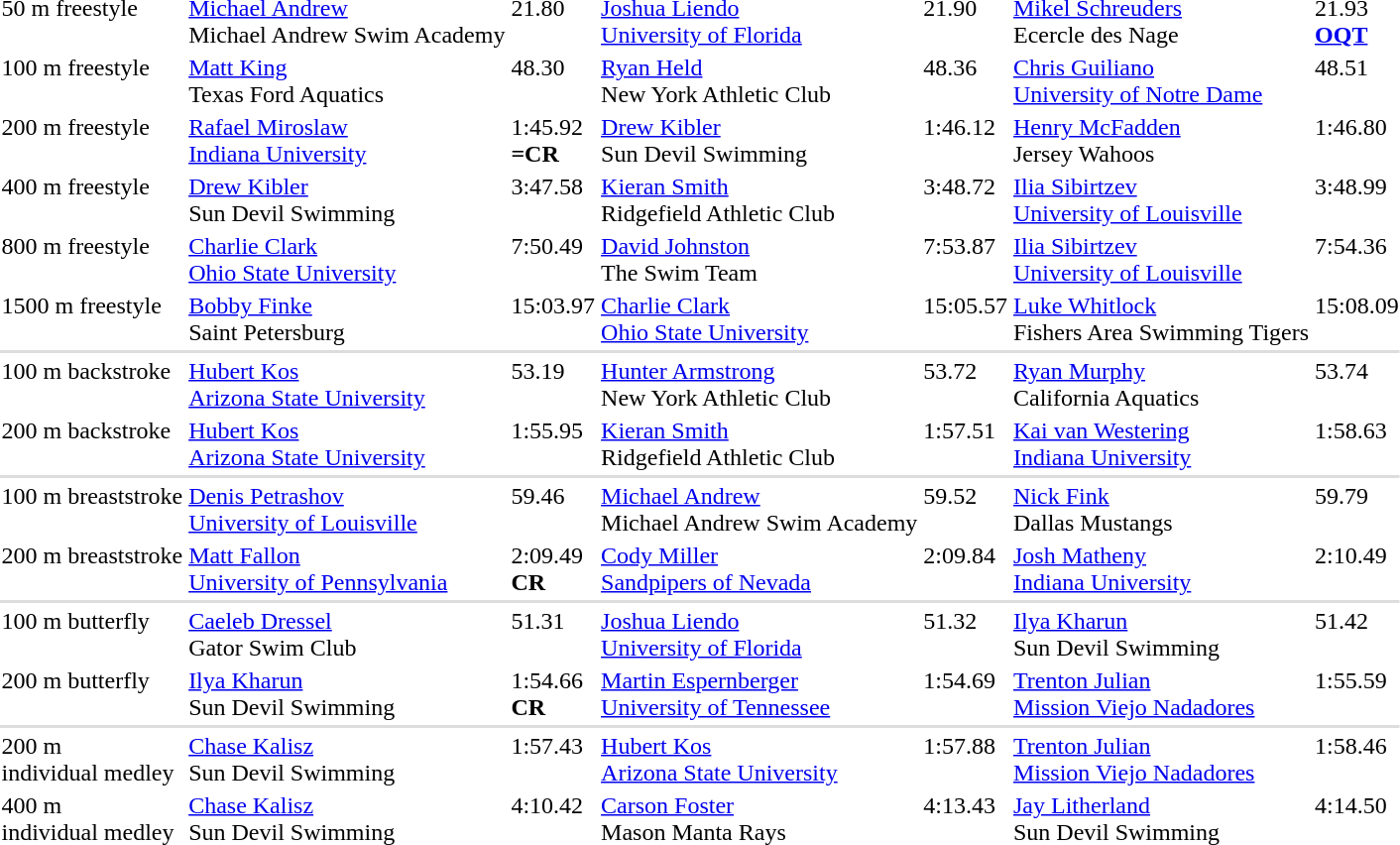<table>
<tr valign="top">
<td>50 m freestyle</td>
<td><a href='#'>Michael Andrew</a><br>Michael Andrew Swim Academy</td>
<td>21.80</td>
<td><a href='#'>Joshua Liendo</a><br><a href='#'>University of Florida</a></td>
<td>21.90</td>
<td><a href='#'>Mikel Schreuders</a><br>Ecercle des Nage</td>
<td>21.93<br><strong><a href='#'>OQT</a></strong></td>
</tr>
<tr valign="top">
<td>100 m freestyle</td>
<td><a href='#'>Matt King</a><br>Texas Ford Aquatics</td>
<td>48.30</td>
<td><a href='#'>Ryan Held</a><br>New York Athletic Club</td>
<td>48.36</td>
<td><a href='#'>Chris Guiliano</a><br><a href='#'>University of Notre Dame</a></td>
<td>48.51</td>
</tr>
<tr valign="top">
<td>200 m freestyle</td>
<td><a href='#'>Rafael Miroslaw</a><br><a href='#'>Indiana University</a></td>
<td>1:45.92<br><strong>=CR</strong></td>
<td><a href='#'>Drew Kibler</a><br>Sun Devil Swimming</td>
<td>1:46.12</td>
<td><a href='#'>Henry McFadden</a><br>Jersey Wahoos</td>
<td>1:46.80</td>
</tr>
<tr valign="top">
<td>400 m freestyle</td>
<td><a href='#'>Drew Kibler</a><br>Sun Devil Swimming</td>
<td>3:47.58</td>
<td><a href='#'>Kieran Smith</a><br>Ridgefield Athletic Club</td>
<td>3:48.72</td>
<td><a href='#'>Ilia Sibirtzev</a><br><a href='#'>University of Louisville</a></td>
<td>3:48.99</td>
</tr>
<tr valign="top">
<td>800 m freestyle</td>
<td><a href='#'>Charlie Clark</a><br><a href='#'>Ohio State University</a></td>
<td>7:50.49</td>
<td><a href='#'>David Johnston</a><br>The Swim Team</td>
<td>7:53.87</td>
<td><a href='#'>Ilia Sibirtzev</a><br><a href='#'>University of Louisville</a></td>
<td>7:54.36</td>
</tr>
<tr valign="top">
<td>1500 m freestyle</td>
<td><a href='#'>Bobby Finke</a><br>Saint Petersburg</td>
<td>15:03.97</td>
<td><a href='#'>Charlie Clark</a><br><a href='#'>Ohio State University</a></td>
<td>15:05.57</td>
<td><a href='#'>Luke Whitlock</a><br>Fishers Area Swimming Tigers</td>
<td>15:08.09</td>
</tr>
<tr bgcolor=#DDDDDD>
<td colspan=7></td>
</tr>
<tr valign="top">
<td>100 m backstroke</td>
<td><a href='#'>Hubert Kos</a><br><a href='#'>Arizona State University</a></td>
<td>53.19</td>
<td><a href='#'>Hunter Armstrong</a><br>New York Athletic Club</td>
<td>53.72</td>
<td><a href='#'>Ryan Murphy</a><br>California Aquatics</td>
<td>53.74</td>
</tr>
<tr valign="top">
<td>200 m backstroke</td>
<td><a href='#'>Hubert Kos</a><br><a href='#'>Arizona State University</a></td>
<td>1:55.95</td>
<td><a href='#'>Kieran Smith</a><br>Ridgefield Athletic Club</td>
<td>1:57.51</td>
<td><a href='#'>Kai van Westering</a><br><a href='#'>Indiana University</a></td>
<td>1:58.63</td>
</tr>
<tr bgcolor=#DDDDDD>
<td colspan=7></td>
</tr>
<tr valign="top">
<td>100 m breaststroke</td>
<td><a href='#'>Denis Petrashov</a><br><a href='#'>University of Louisville</a></td>
<td>59.46</td>
<td><a href='#'>Michael Andrew</a><br>Michael Andrew Swim Academy</td>
<td>59.52</td>
<td><a href='#'>Nick Fink</a><br>Dallas Mustangs</td>
<td>59.79</td>
</tr>
<tr valign="top">
<td>200 m breaststroke</td>
<td><a href='#'>Matt Fallon</a><br><a href='#'>University of Pennsylvania</a></td>
<td>2:09.49<br><strong>CR</strong></td>
<td><a href='#'>Cody Miller</a><br><a href='#'>Sandpipers of Nevada</a></td>
<td>2:09.84</td>
<td><a href='#'>Josh Matheny</a><br><a href='#'>Indiana University</a></td>
<td>2:10.49</td>
</tr>
<tr bgcolor=#DDDDDD>
<td colspan=7></td>
</tr>
<tr valign="top">
<td>100 m butterfly</td>
<td><a href='#'>Caeleb Dressel</a><br>Gator Swim Club</td>
<td>51.31</td>
<td><a href='#'>Joshua Liendo</a><br><a href='#'>University of Florida</a></td>
<td>51.32</td>
<td><a href='#'>Ilya Kharun</a><br>Sun Devil Swimming</td>
<td>51.42</td>
</tr>
<tr valign="top">
<td>200 m butterfly</td>
<td><a href='#'>Ilya Kharun</a><br>Sun Devil Swimming</td>
<td>1:54.66<br><strong>CR</strong></td>
<td><a href='#'>Martin Espernberger</a><br><a href='#'>University of Tennessee</a></td>
<td>1:54.69</td>
<td><a href='#'>Trenton Julian</a><br><a href='#'>Mission Viejo Nadadores</a></td>
<td>1:55.59</td>
</tr>
<tr bgcolor=#DDDDDD>
<td colspan=7></td>
</tr>
<tr valign="top">
<td>200 m<br>individual medley</td>
<td><a href='#'>Chase Kalisz</a><br>Sun Devil Swimming</td>
<td>1:57.43</td>
<td><a href='#'>Hubert Kos</a><br><a href='#'>Arizona State University</a></td>
<td>1:57.88</td>
<td><a href='#'>Trenton Julian</a><br><a href='#'>Mission Viejo Nadadores</a></td>
<td>1:58.46</td>
</tr>
<tr valign="top">
<td>400 m<br>individual medley</td>
<td><a href='#'>Chase Kalisz</a><br>Sun Devil Swimming</td>
<td>4:10.42</td>
<td><a href='#'>Carson Foster</a><br>Mason Manta Rays</td>
<td>4:13.43</td>
<td><a href='#'>Jay Litherland</a><br>Sun Devil Swimming</td>
<td>4:14.50</td>
</tr>
</table>
